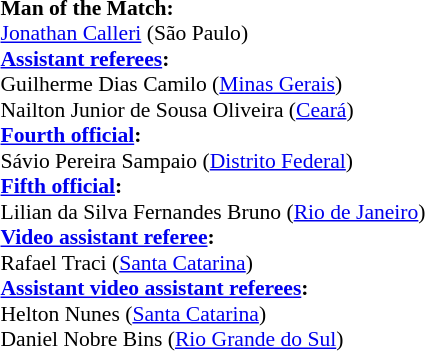<table width=50% style="font-size:90%">
<tr>
<td><br><strong>Man of the Match:</strong>
<br> <a href='#'>Jonathan Calleri</a> (São Paulo)<br><strong><a href='#'>Assistant referees</a>:</strong>
<br>Guilherme Dias Camilo (<a href='#'>Minas Gerais</a>)
<br>Nailton Junior de Sousa Oliveira (<a href='#'>Ceará</a>)
<br><strong><a href='#'>Fourth official</a>:</strong>
<br>Sávio Pereira Sampaio (<a href='#'>Distrito Federal</a>)
<br><strong><a href='#'>Fifth official</a>:</strong>
<br>Lilian da Silva Fernandes Bruno (<a href='#'>Rio de Janeiro</a>)
<br><strong><a href='#'>Video assistant referee</a>:</strong>
<br>Rafael Traci  (<a href='#'>Santa Catarina</a>)
<br><strong><a href='#'>Assistant video assistant referees</a>:</strong>
<br>Helton Nunes (<a href='#'>Santa Catarina</a>)
<br>Daniel Nobre Bins (<a href='#'>Rio Grande do Sul</a>)</td>
</tr>
</table>
